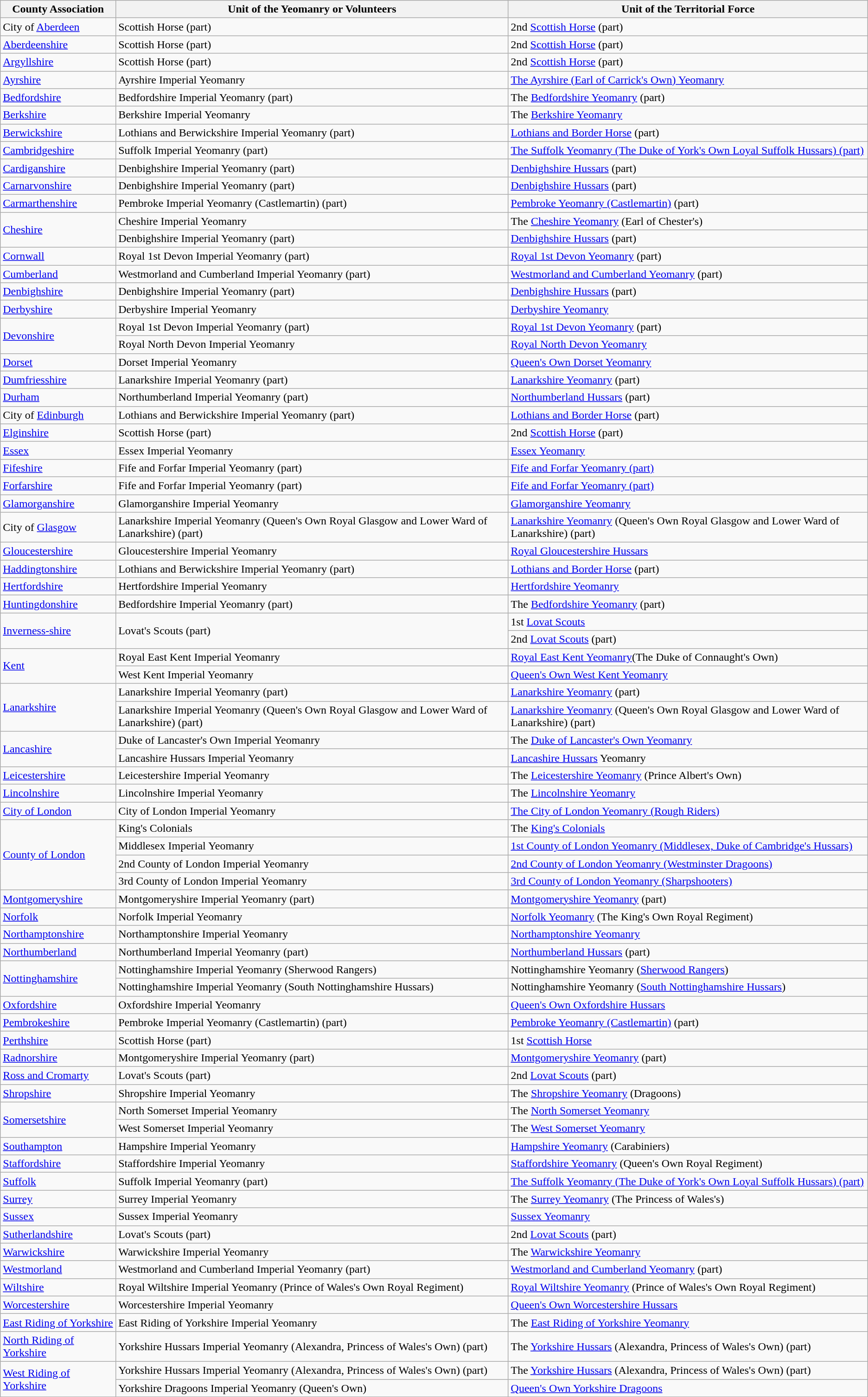<table class="wikitable">
<tr>
<th>County Association</th>
<th>Unit of the Yeomanry or Volunteers</th>
<th>Unit of the Territorial Force</th>
</tr>
<tr>
<td>City of <a href='#'>Aberdeen</a></td>
<td>Scottish Horse (part)</td>
<td>2nd <a href='#'>Scottish Horse</a> (part)</td>
</tr>
<tr>
<td><a href='#'>Aberdeenshire</a></td>
<td>Scottish Horse (part)</td>
<td>2nd <a href='#'>Scottish Horse</a> (part)</td>
</tr>
<tr>
<td><a href='#'>Argyllshire</a></td>
<td>Scottish Horse (part)</td>
<td>2nd <a href='#'>Scottish Horse</a> (part)</td>
</tr>
<tr>
<td><a href='#'>Ayrshire</a></td>
<td>Ayrshire Imperial Yeomanry</td>
<td><a href='#'>The Ayrshire (Earl of Carrick's Own) Yeomanry</a></td>
</tr>
<tr>
<td><a href='#'>Bedfordshire</a></td>
<td>Bedfordshire Imperial Yeomanry (part)</td>
<td>The <a href='#'>Bedfordshire Yeomanry</a> (part)</td>
</tr>
<tr>
<td><a href='#'>Berkshire</a></td>
<td>Berkshire Imperial Yeomanry</td>
<td>The <a href='#'>Berkshire Yeomanry</a></td>
</tr>
<tr>
<td><a href='#'>Berwickshire</a></td>
<td>Lothians and Berwickshire Imperial Yeomanry (part)</td>
<td><a href='#'>Lothians and Border Horse</a> (part)</td>
</tr>
<tr>
<td><a href='#'>Cambridgeshire</a></td>
<td>Suffolk Imperial Yeomanry (part)</td>
<td><a href='#'>The Suffolk Yeomanry (The Duke of York's Own Loyal Suffolk Hussars) (part)</a></td>
</tr>
<tr>
<td><a href='#'>Cardiganshire</a></td>
<td>Denbighshire Imperial Yeomanry (part)</td>
<td><a href='#'>Denbighshire Hussars</a> (part)</td>
</tr>
<tr>
<td><a href='#'>Carnarvonshire</a> </td>
<td>Denbighshire Imperial Yeomanry (part)</td>
<td><a href='#'>Denbighshire Hussars</a> (part)</td>
</tr>
<tr>
<td><a href='#'>Carmarthenshire</a></td>
<td>Pembroke Imperial Yeomanry (Castlemartin) (part)</td>
<td><a href='#'>Pembroke Yeomanry (Castlemartin)</a> (part)</td>
</tr>
<tr>
<td rowspan=2><a href='#'>Cheshire</a></td>
<td>Cheshire Imperial Yeomanry</td>
<td>The <a href='#'>Cheshire Yeomanry</a> (Earl of Chester's)</td>
</tr>
<tr>
<td>Denbighshire Imperial Yeomanry (part)</td>
<td><a href='#'>Denbighshire Hussars</a> (part)</td>
</tr>
<tr>
<td><a href='#'>Cornwall</a></td>
<td>Royal 1st Devon Imperial Yeomanry (part)</td>
<td><a href='#'>Royal 1st Devon Yeomanry</a> (part)</td>
</tr>
<tr>
<td><a href='#'>Cumberland</a></td>
<td>Westmorland and Cumberland Imperial Yeomanry (part)</td>
<td><a href='#'>Westmorland and Cumberland Yeomanry</a> (part)</td>
</tr>
<tr>
<td><a href='#'>Denbighshire</a></td>
<td>Denbighshire Imperial Yeomanry (part)</td>
<td><a href='#'>Denbighshire Hussars</a> (part)</td>
</tr>
<tr>
<td><a href='#'>Derbyshire</a></td>
<td>Derbyshire Imperial Yeomanry</td>
<td><a href='#'>Derbyshire Yeomanry</a></td>
</tr>
<tr>
<td rowspan=2><a href='#'>Devonshire</a></td>
<td>Royal 1st Devon Imperial Yeomanry (part)</td>
<td><a href='#'>Royal 1st Devon Yeomanry</a> (part)</td>
</tr>
<tr>
<td>Royal North Devon Imperial Yeomanry</td>
<td><a href='#'>Royal North Devon Yeomanry</a></td>
</tr>
<tr>
<td><a href='#'>Dorset</a></td>
<td>Dorset Imperial Yeomanry</td>
<td><a href='#'>Queen's Own Dorset Yeomanry</a></td>
</tr>
<tr>
<td><a href='#'>Dumfriesshire</a></td>
<td>Lanarkshire Imperial Yeomanry (part)</td>
<td><a href='#'>Lanarkshire Yeomanry</a> (part)</td>
</tr>
<tr>
<td><a href='#'>Durham</a></td>
<td>Northumberland Imperial Yeomanry (part)</td>
<td><a href='#'>Northumberland Hussars</a> (part)</td>
</tr>
<tr>
<td>City of <a href='#'>Edinburgh</a></td>
<td>Lothians and Berwickshire Imperial Yeomanry (part)</td>
<td><a href='#'>Lothians and Border Horse</a> (part)</td>
</tr>
<tr>
<td><a href='#'>Elginshire</a></td>
<td>Scottish Horse (part)</td>
<td>2nd <a href='#'>Scottish Horse</a> (part)</td>
</tr>
<tr>
<td><a href='#'>Essex</a></td>
<td>Essex Imperial Yeomanry</td>
<td><a href='#'>Essex Yeomanry</a></td>
</tr>
<tr>
<td><a href='#'>Fifeshire</a></td>
<td>Fife and Forfar Imperial Yeomanry (part)</td>
<td><a href='#'>Fife and Forfar Yeomanry (part)</a></td>
</tr>
<tr>
<td><a href='#'>Forfarshire</a></td>
<td>Fife and Forfar Imperial Yeomanry (part)</td>
<td><a href='#'>Fife and Forfar Yeomanry (part)</a></td>
</tr>
<tr>
<td><a href='#'>Glamorganshire</a></td>
<td>Glamorganshire Imperial Yeomanry</td>
<td><a href='#'>Glamorganshire Yeomanry</a></td>
</tr>
<tr>
<td>City of <a href='#'>Glasgow</a></td>
<td>Lanarkshire Imperial Yeomanry (Queen's Own Royal Glasgow and Lower Ward of Lanarkshire) (part)</td>
<td><a href='#'>Lanarkshire Yeomanry</a> (Queen's Own Royal Glasgow and Lower Ward of Lanarkshire) (part)</td>
</tr>
<tr>
<td><a href='#'>Gloucestershire</a></td>
<td>Gloucestershire Imperial Yeomanry</td>
<td><a href='#'>Royal Gloucestershire Hussars</a></td>
</tr>
<tr>
<td><a href='#'>Haddingtonshire</a></td>
<td>Lothians and Berwickshire Imperial Yeomanry (part)</td>
<td><a href='#'>Lothians and Border Horse</a> (part)</td>
</tr>
<tr>
<td><a href='#'>Hertfordshire</a></td>
<td>Hertfordshire Imperial Yeomanry</td>
<td><a href='#'>Hertfordshire Yeomanry</a></td>
</tr>
<tr>
<td><a href='#'>Huntingdonshire</a></td>
<td>Bedfordshire Imperial Yeomanry (part)</td>
<td>The <a href='#'>Bedfordshire Yeomanry</a> (part)</td>
</tr>
<tr>
<td rowspan=2><a href='#'>Inverness-shire</a></td>
<td rowspan=2>Lovat's Scouts (part)</td>
<td>1st <a href='#'>Lovat Scouts</a></td>
</tr>
<tr>
<td>2nd <a href='#'>Lovat Scouts</a> (part)</td>
</tr>
<tr>
<td rowspan=2><a href='#'>Kent</a></td>
<td>Royal East Kent Imperial Yeomanry</td>
<td><a href='#'>Royal East Kent Yeomanry</a>(The Duke of Connaught's Own)</td>
</tr>
<tr>
<td>West Kent Imperial Yeomanry</td>
<td><a href='#'>Queen's Own West Kent Yeomanry</a></td>
</tr>
<tr>
<td rowspan=2><a href='#'>Lanarkshire</a></td>
<td>Lanarkshire Imperial Yeomanry (part)</td>
<td><a href='#'>Lanarkshire Yeomanry</a> (part)</td>
</tr>
<tr>
<td>Lanarkshire Imperial Yeomanry (Queen's Own Royal Glasgow and Lower Ward of Lanarkshire) (part)</td>
<td><a href='#'>Lanarkshire Yeomanry</a> (Queen's Own Royal Glasgow and Lower Ward of Lanarkshire) (part)</td>
</tr>
<tr>
<td rowspan=2><a href='#'>Lancashire</a></td>
<td>Duke of Lancaster's Own Imperial Yeomanry</td>
<td>The <a href='#'>Duke of Lancaster's Own Yeomanry</a></td>
</tr>
<tr>
<td>Lancashire Hussars Imperial Yeomanry</td>
<td><a href='#'>Lancashire Hussars</a> Yeomanry</td>
</tr>
<tr>
<td><a href='#'>Leicestershire</a></td>
<td>Leicestershire Imperial Yeomanry</td>
<td>The <a href='#'>Leicestershire Yeomanry</a> (Prince Albert's Own)</td>
</tr>
<tr>
<td><a href='#'>Lincolnshire</a></td>
<td>Lincolnshire Imperial Yeomanry</td>
<td>The <a href='#'>Lincolnshire Yeomanry</a></td>
</tr>
<tr>
<td><a href='#'>City of London</a></td>
<td>City of London Imperial Yeomanry</td>
<td><a href='#'>The City of London Yeomanry (Rough Riders)</a></td>
</tr>
<tr>
<td rowspan=4><a href='#'>County of London</a></td>
<td>King's Colonials</td>
<td>The <a href='#'>King's Colonials</a></td>
</tr>
<tr>
<td>Middlesex Imperial Yeomanry</td>
<td><a href='#'>1st County of London Yeomanry (Middlesex, Duke of Cambridge's Hussars)</a></td>
</tr>
<tr>
<td>2nd County of London Imperial Yeomanry</td>
<td><a href='#'>2nd County of London Yeomanry (Westminster Dragoons)</a></td>
</tr>
<tr>
<td>3rd County of London Imperial Yeomanry</td>
<td><a href='#'>3rd County of London Yeomanry (Sharpshooters)</a></td>
</tr>
<tr>
<td><a href='#'>Montgomeryshire</a></td>
<td>Montgomeryshire Imperial Yeomanry (part)</td>
<td><a href='#'>Montgomeryshire Yeomanry</a> (part)</td>
</tr>
<tr>
<td><a href='#'>Norfolk</a></td>
<td>Norfolk Imperial Yeomanry</td>
<td><a href='#'>Norfolk Yeomanry</a> (The King's Own Royal Regiment)</td>
</tr>
<tr>
<td><a href='#'>Northamptonshire</a></td>
<td>Northamptonshire Imperial Yeomanry</td>
<td><a href='#'>Northamptonshire Yeomanry</a></td>
</tr>
<tr>
<td><a href='#'>Northumberland</a></td>
<td>Northumberland Imperial Yeomanry (part)</td>
<td><a href='#'>Northumberland Hussars</a> (part)</td>
</tr>
<tr>
<td rowspan=2><a href='#'>Nottinghamshire</a></td>
<td>Nottinghamshire Imperial Yeomanry (Sherwood Rangers)</td>
<td>Nottinghamshire Yeomanry (<a href='#'>Sherwood Rangers</a>)</td>
</tr>
<tr>
<td>Nottinghamshire Imperial Yeomanry (South Nottinghamshire Hussars)</td>
<td>Nottinghamshire Yeomanry (<a href='#'>South Nottinghamshire Hussars</a>)</td>
</tr>
<tr>
<td><a href='#'>Oxfordshire</a></td>
<td>Oxfordshire Imperial Yeomanry</td>
<td><a href='#'>Queen's Own Oxfordshire Hussars</a></td>
</tr>
<tr>
<td><a href='#'>Pembrokeshire</a></td>
<td>Pembroke Imperial Yeomanry (Castlemartin) (part)</td>
<td><a href='#'>Pembroke Yeomanry (Castlemartin)</a> (part)</td>
</tr>
<tr>
<td><a href='#'>Perthshire</a></td>
<td>Scottish Horse (part)</td>
<td>1st <a href='#'>Scottish Horse</a></td>
</tr>
<tr>
<td><a href='#'>Radnorshire</a></td>
<td>Montgomeryshire Imperial Yeomanry (part)</td>
<td><a href='#'>Montgomeryshire Yeomanry</a> (part)</td>
</tr>
<tr>
<td><a href='#'>Ross and Cromarty</a></td>
<td>Lovat's Scouts (part)</td>
<td>2nd <a href='#'>Lovat Scouts</a> (part)</td>
</tr>
<tr>
<td><a href='#'>Shropshire</a></td>
<td>Shropshire Imperial Yeomanry</td>
<td>The <a href='#'>Shropshire Yeomanry</a> (Dragoons)</td>
</tr>
<tr>
<td rowspan=2><a href='#'>Somersetshire</a></td>
<td>North Somerset Imperial Yeomanry</td>
<td>The <a href='#'>North Somerset Yeomanry</a></td>
</tr>
<tr>
<td>West Somerset Imperial Yeomanry</td>
<td>The <a href='#'>West Somerset Yeomanry</a></td>
</tr>
<tr>
<td><a href='#'>Southampton</a></td>
<td>Hampshire Imperial Yeomanry</td>
<td><a href='#'>Hampshire Yeomanry</a> (Carabiniers)</td>
</tr>
<tr>
<td><a href='#'>Staffordshire</a></td>
<td>Staffordshire Imperial Yeomanry</td>
<td><a href='#'>Staffordshire Yeomanry</a> (Queen's Own Royal Regiment)</td>
</tr>
<tr>
<td><a href='#'>Suffolk</a></td>
<td>Suffolk Imperial Yeomanry (part)</td>
<td><a href='#'>The Suffolk Yeomanry (The Duke of York's Own Loyal Suffolk Hussars) (part)</a></td>
</tr>
<tr>
<td><a href='#'>Surrey</a></td>
<td>Surrey Imperial Yeomanry</td>
<td>The <a href='#'>Surrey Yeomanry</a> (The Princess of Wales's)</td>
</tr>
<tr>
<td><a href='#'>Sussex</a></td>
<td>Sussex Imperial Yeomanry</td>
<td><a href='#'>Sussex Yeomanry</a></td>
</tr>
<tr>
<td><a href='#'>Sutherlandshire</a></td>
<td>Lovat's Scouts (part)</td>
<td>2nd <a href='#'>Lovat Scouts</a> (part)</td>
</tr>
<tr>
<td><a href='#'>Warwickshire</a></td>
<td>Warwickshire Imperial Yeomanry</td>
<td>The <a href='#'>Warwickshire Yeomanry</a></td>
</tr>
<tr>
<td><a href='#'>Westmorland</a></td>
<td>Westmorland and Cumberland Imperial Yeomanry (part)</td>
<td><a href='#'>Westmorland and Cumberland Yeomanry</a> (part)</td>
</tr>
<tr>
<td><a href='#'>Wiltshire</a></td>
<td>Royal Wiltshire Imperial Yeomanry (Prince of Wales's Own Royal Regiment)</td>
<td><a href='#'>Royal Wiltshire Yeomanry</a> (Prince of Wales's Own Royal Regiment)</td>
</tr>
<tr>
<td><a href='#'>Worcestershire</a></td>
<td>Worcestershire Imperial Yeomanry</td>
<td><a href='#'>Queen's Own Worcestershire Hussars</a></td>
</tr>
<tr>
<td><a href='#'>East Riding of Yorkshire</a></td>
<td>East Riding of Yorkshire Imperial Yeomanry</td>
<td>The <a href='#'>East Riding of Yorkshire Yeomanry</a></td>
</tr>
<tr>
<td><a href='#'>North Riding of Yorkshire</a></td>
<td>Yorkshire Hussars Imperial Yeomanry (Alexandra, Princess of Wales's Own) (part)</td>
<td>The <a href='#'>Yorkshire Hussars</a> (Alexandra, Princess of Wales's Own) (part)</td>
</tr>
<tr>
<td rowspan=2><a href='#'>West Riding of Yorkshire</a></td>
<td>Yorkshire Hussars Imperial Yeomanry (Alexandra, Princess of Wales's Own) (part)</td>
<td>The <a href='#'>Yorkshire Hussars</a> (Alexandra, Princess of Wales's Own) (part)</td>
</tr>
<tr>
<td>Yorkshire Dragoons Imperial Yeomanry (Queen's Own)</td>
<td><a href='#'>Queen's Own Yorkshire Dragoons</a></td>
</tr>
</table>
